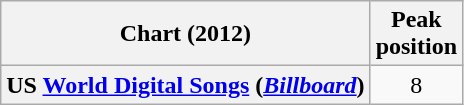<table class="wikitable plainrowheaders" style="text-align:center">
<tr>
<th scope="col">Chart (2012)</th>
<th scope="col">Peak<br>position</th>
</tr>
<tr>
<th scope="row">US <a href='#'>World Digital Songs</a> (<em><a href='#'>Billboard</a></em>)</th>
<td>8</td>
</tr>
</table>
